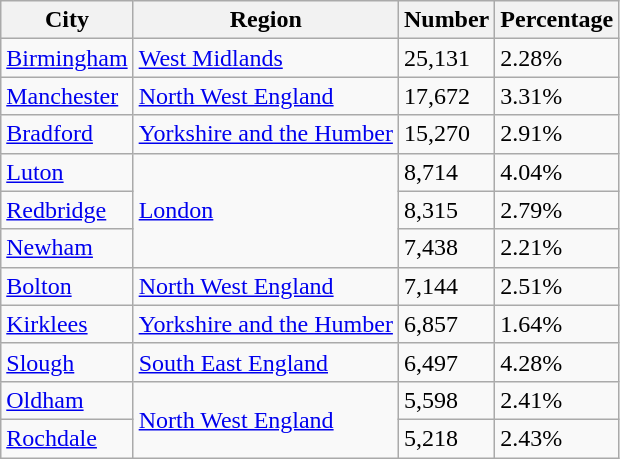<table class="wikitable sortable">
<tr>
<th>City</th>
<th>Region</th>
<th>Number</th>
<th>Percentage</th>
</tr>
<tr>
<td><a href='#'>Birmingham</a></td>
<td><a href='#'>West Midlands</a></td>
<td>25,131</td>
<td>2.28%</td>
</tr>
<tr>
<td><a href='#'>Manchester</a></td>
<td><a href='#'>North West England</a></td>
<td>17,672</td>
<td>3.31%</td>
</tr>
<tr>
<td><a href='#'>Bradford</a></td>
<td><a href='#'>Yorkshire and the Humber</a></td>
<td>15,270</td>
<td>2.91%</td>
</tr>
<tr>
<td><a href='#'>Luton</a></td>
<td rowspan="3"><a href='#'>London</a></td>
<td>8,714</td>
<td>4.04%</td>
</tr>
<tr>
<td><a href='#'>Redbridge</a></td>
<td>8,315</td>
<td>2.79%</td>
</tr>
<tr>
<td><a href='#'>Newham</a></td>
<td>7,438</td>
<td>2.21%</td>
</tr>
<tr>
<td><a href='#'>Bolton</a></td>
<td><a href='#'>North West England</a></td>
<td>7,144</td>
<td>2.51%</td>
</tr>
<tr>
<td><a href='#'>Kirklees</a></td>
<td><a href='#'>Yorkshire and the Humber</a></td>
<td>6,857</td>
<td>1.64%</td>
</tr>
<tr>
<td><a href='#'>Slough</a></td>
<td><a href='#'>South East England</a></td>
<td>6,497</td>
<td>4.28%</td>
</tr>
<tr>
<td><a href='#'>Oldham</a></td>
<td rowspan="2"><a href='#'>North West England</a></td>
<td>5,598</td>
<td>2.41%</td>
</tr>
<tr>
<td><a href='#'>Rochdale</a></td>
<td>5,218</td>
<td>2.43%</td>
</tr>
</table>
